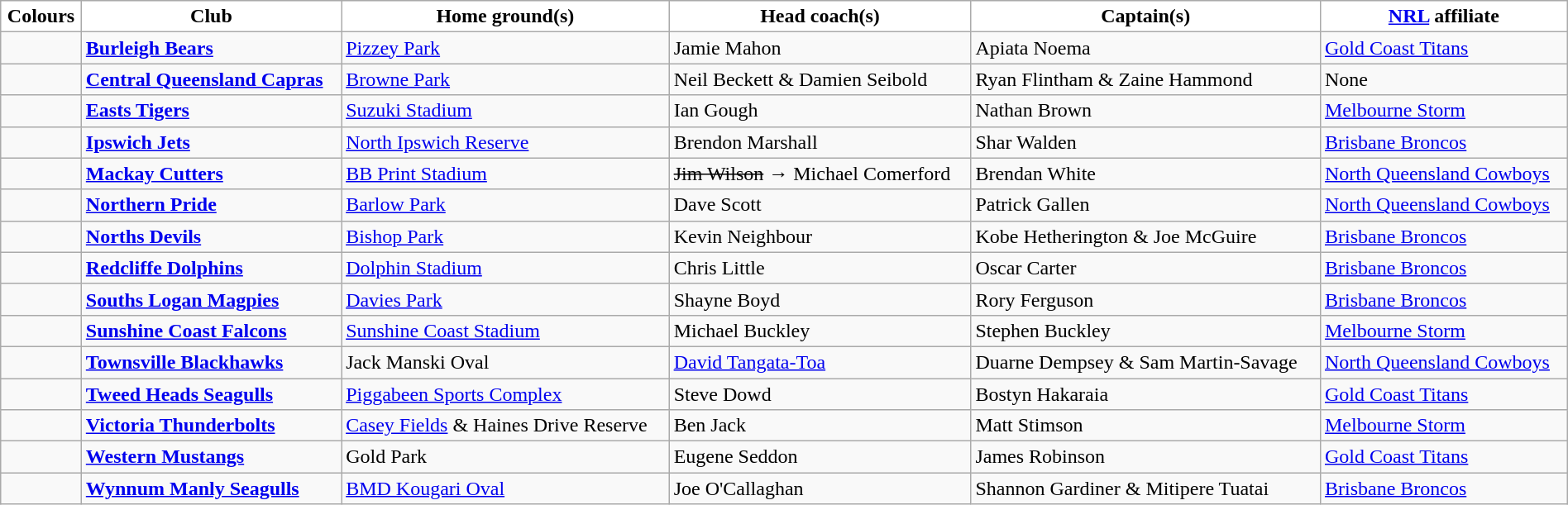<table class="wikitable" style="width:100%; text-align:left">
<tr>
<th style="background:white">Colours</th>
<th style="background:white">Club</th>
<th style="background:white">Home ground(s)</th>
<th style="background:white">Head coach(s)</th>
<th style="background:white">Captain(s)</th>
<th style="background:white"><a href='#'>NRL</a> affiliate</th>
</tr>
<tr>
<td></td>
<td><strong><a href='#'>Burleigh Bears</a></strong></td>
<td><a href='#'>Pizzey Park</a></td>
<td>Jamie Mahon</td>
<td>Apiata Noema</td>
<td> <a href='#'>Gold Coast Titans</a></td>
</tr>
<tr>
<td></td>
<td><strong><a href='#'>Central Queensland Capras</a></strong></td>
<td><a href='#'>Browne Park</a></td>
<td>Neil Beckett & Damien Seibold</td>
<td>Ryan Flintham & Zaine Hammond</td>
<td>None</td>
</tr>
<tr>
<td></td>
<td><strong><a href='#'>Easts Tigers</a></strong></td>
<td><a href='#'>Suzuki Stadium</a></td>
<td>Ian Gough</td>
<td>Nathan Brown</td>
<td> <a href='#'>Melbourne Storm</a></td>
</tr>
<tr>
<td></td>
<td><strong><a href='#'>Ipswich Jets</a></strong></td>
<td><a href='#'>North Ipswich Reserve</a></td>
<td>Brendon Marshall</td>
<td>Shar Walden</td>
<td> <a href='#'>Brisbane Broncos</a></td>
</tr>
<tr>
<td></td>
<td><strong><a href='#'>Mackay Cutters</a></strong></td>
<td><a href='#'>BB Print Stadium</a></td>
<td><s>Jim Wilson</s> → Michael Comerford</td>
<td>Brendan White</td>
<td> <a href='#'>North Queensland Cowboys</a></td>
</tr>
<tr>
<td></td>
<td><strong><a href='#'>Northern Pride</a></strong></td>
<td><a href='#'>Barlow Park</a></td>
<td>Dave Scott</td>
<td>Patrick Gallen</td>
<td> <a href='#'>North Queensland Cowboys</a></td>
</tr>
<tr>
<td></td>
<td><strong><a href='#'>Norths Devils</a></strong></td>
<td><a href='#'>Bishop Park</a></td>
<td>Kevin Neighbour</td>
<td>Kobe Hetherington & Joe McGuire</td>
<td> <a href='#'>Brisbane Broncos</a></td>
</tr>
<tr>
<td></td>
<td><strong><a href='#'>Redcliffe Dolphins</a></strong></td>
<td><a href='#'>Dolphin Stadium</a></td>
<td>Chris Little</td>
<td>Oscar Carter</td>
<td> <a href='#'>Brisbane Broncos</a></td>
</tr>
<tr>
<td></td>
<td><strong><a href='#'>Souths Logan Magpies</a></strong></td>
<td><a href='#'>Davies Park</a></td>
<td>Shayne Boyd</td>
<td>Rory Ferguson</td>
<td> <a href='#'>Brisbane Broncos</a></td>
</tr>
<tr>
<td></td>
<td><strong><a href='#'>Sunshine Coast Falcons</a></strong></td>
<td><a href='#'>Sunshine Coast Stadium</a></td>
<td>Michael Buckley</td>
<td>Stephen Buckley</td>
<td> <a href='#'>Melbourne Storm</a></td>
</tr>
<tr>
<td></td>
<td><strong><a href='#'>Townsville Blackhawks</a></strong></td>
<td>Jack Manski Oval</td>
<td><a href='#'>David Tangata-Toa</a></td>
<td>Duarne Dempsey & Sam Martin-Savage</td>
<td> <a href='#'>North Queensland Cowboys</a></td>
</tr>
<tr>
<td></td>
<td><strong><a href='#'>Tweed Heads Seagulls</a></strong></td>
<td><a href='#'>Piggabeen Sports Complex</a></td>
<td>Steve Dowd</td>
<td>Bostyn Hakaraia</td>
<td> <a href='#'>Gold Coast Titans</a></td>
</tr>
<tr>
<td></td>
<td><strong><a href='#'>Victoria Thunderbolts</a></strong></td>
<td><a href='#'>Casey Fields</a> & Haines Drive Reserve</td>
<td>Ben Jack</td>
<td>Matt Stimson</td>
<td> <a href='#'>Melbourne Storm</a></td>
</tr>
<tr>
<td></td>
<td><strong><a href='#'>Western Mustangs</a></strong></td>
<td>Gold Park</td>
<td>Eugene Seddon</td>
<td>James Robinson</td>
<td> <a href='#'>Gold Coast Titans</a></td>
</tr>
<tr>
<td></td>
<td><strong><a href='#'>Wynnum Manly Seagulls</a></strong></td>
<td><a href='#'>BMD Kougari Oval</a></td>
<td>Joe O'Callaghan</td>
<td>Shannon Gardiner & Mitipere Tuatai</td>
<td> <a href='#'>Brisbane Broncos</a></td>
</tr>
</table>
